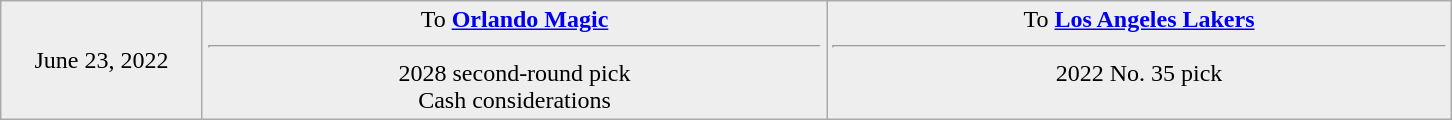<table class="wikitable sortable sortable" style="text-align: center">
<tr style="background:#eee;">
<td style="width:10%">June 23, 2022</td>
<td style="width:31%; vertical-align:top;">To <strong><a href='#'>Orlando Magic</a></strong><hr>2028 second-round pick<br>Cash considerations</td>
<td style="width:31%; vertical-align:top;">To <strong><a href='#'>Los Angeles Lakers</a></strong><hr>2022 No. 35 pick</td>
</tr>
</table>
